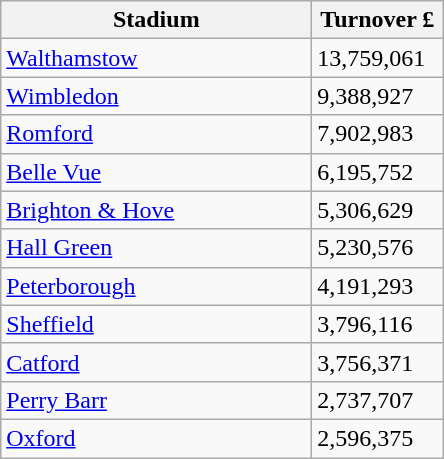<table class="wikitable">
<tr>
<th width=200>Stadium</th>
<th width=80>Turnover £</th>
</tr>
<tr>
<td><a href='#'>Walthamstow</a></td>
<td>13,759,061</td>
</tr>
<tr>
<td><a href='#'>Wimbledon</a></td>
<td>9,388,927</td>
</tr>
<tr>
<td><a href='#'>Romford</a></td>
<td>7,902,983</td>
</tr>
<tr>
<td><a href='#'>Belle Vue</a></td>
<td>6,195,752</td>
</tr>
<tr>
<td><a href='#'>Brighton & Hove</a></td>
<td>5,306,629</td>
</tr>
<tr>
<td><a href='#'>Hall Green</a></td>
<td>5,230,576</td>
</tr>
<tr>
<td><a href='#'>Peterborough</a></td>
<td>4,191,293</td>
</tr>
<tr>
<td><a href='#'>Sheffield</a></td>
<td>3,796,116</td>
</tr>
<tr>
<td><a href='#'>Catford</a></td>
<td>3,756,371</td>
</tr>
<tr>
<td><a href='#'>Perry Barr</a></td>
<td>2,737,707</td>
</tr>
<tr>
<td><a href='#'>Oxford</a></td>
<td>2,596,375</td>
</tr>
</table>
